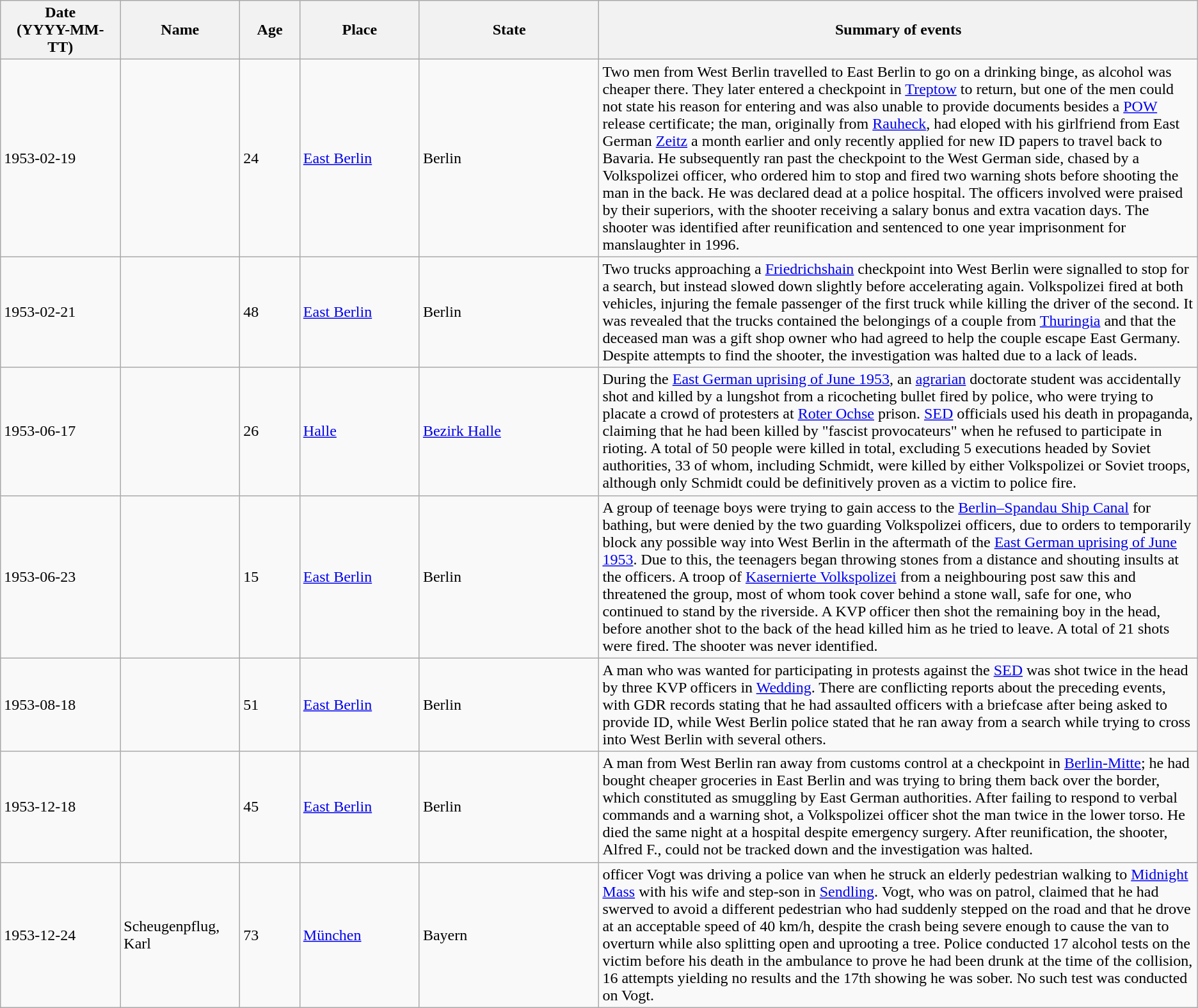<table class="wikitable sortable static-row-numbers static-row-header-text">
<tr>
<th style="width:10%;">Date<br>(YYYY-MM-TT)</th>
<th style="width:10%;">Name</th>
<th style="width:5%;">Age</th>
<th style="width:10%;">Place</th>
<th style="width:15%;">State</th>
<th style="width:50%;">Summary of events</th>
</tr>
<tr>
<td>1953-02-19</td>
<td></td>
<td>24</td>
<td><a href='#'>East Berlin</a></td>
<td>Berlin</td>
<td>Two men from West Berlin travelled to East Berlin to go on a drinking binge, as alcohol was cheaper there. They later entered a checkpoint in <a href='#'>Treptow</a> to return, but one of the men could not state his reason for entering and was also unable to provide documents besides a <a href='#'>POW</a> release certificate; the man, originally from <a href='#'>Rauheck</a>, had eloped with his girlfriend from East German <a href='#'>Zeitz</a> a month earlier and only recently applied for new ID papers to travel back to Bavaria. He subsequently ran past the checkpoint to the West German side, chased by a Volkspolizei officer, who ordered him to stop and fired two warning shots before shooting the man in the back. He was declared dead at a police hospital. The officers involved were praised by their superiors, with the shooter receiving a salary bonus and extra vacation days. The shooter was identified after reunification and sentenced to one year imprisonment for manslaughter in 1996.</td>
</tr>
<tr>
<td>1953-02-21</td>
<td></td>
<td>48</td>
<td><a href='#'>East Berlin</a></td>
<td>Berlin</td>
<td>Two trucks approaching a <a href='#'>Friedrichshain</a> checkpoint into West Berlin were signalled to stop for a search, but instead slowed down slightly before accelerating again. Volkspolizei fired at both vehicles, injuring the female passenger of the first truck while killing the driver of the second. It was revealed that the trucks contained the belongings of a couple from <a href='#'>Thuringia</a> and that the deceased man was a gift shop owner who had agreed to help the couple escape East Germany. Despite attempts to find the shooter, the investigation was halted due to a lack of leads.</td>
</tr>
<tr>
<td>1953-06-17</td>
<td></td>
<td>26</td>
<td><a href='#'>Halle</a></td>
<td><a href='#'>Bezirk Halle</a></td>
<td>During the <a href='#'>East German uprising of June 1953</a>, an <a href='#'>agrarian</a> doctorate student was accidentally shot and killed by a lungshot from a ricocheting bullet fired by police, who were trying to placate a crowd of protesters at <a href='#'>Roter Ochse</a> prison. <a href='#'>SED</a> officials used his death in propaganda, claiming that he had been killed by "fascist provocateurs" when he refused to participate in rioting. A total of 50 people were killed in total, excluding 5 executions headed by Soviet authorities, 33 of whom, including Schmidt, were killed by either Volkspolizei or Soviet troops, although only Schmidt could be definitively proven as a victim to police fire.</td>
</tr>
<tr>
<td>1953-06-23</td>
<td></td>
<td>15</td>
<td><a href='#'>East Berlin</a></td>
<td>Berlin</td>
<td>A group of teenage boys were trying to gain access to the <a href='#'>Berlin–Spandau Ship Canal</a> for bathing, but were denied by the two guarding Volkspolizei officers, due to orders to temporarily block any possible way into West Berlin in the aftermath of the <a href='#'>East German uprising of June 1953</a>. Due to this, the teenagers began throwing stones from a distance and shouting insults at the officers. A troop of <a href='#'>Kasernierte Volkspolizei</a> from a neighbouring post saw this and threatened the group, most of whom took cover behind a stone wall, safe for one, who continued to stand by the riverside. A KVP officer then shot the remaining boy in the head, before another shot to the back of the head killed him as he tried to leave. A total of 21 shots were fired. The shooter was never identified.</td>
</tr>
<tr>
<td>1953-08-18</td>
<td></td>
<td>51</td>
<td><a href='#'>East Berlin</a></td>
<td>Berlin</td>
<td>A man who was wanted for participating in protests against the <a href='#'>SED</a> was shot twice in the head by three KVP officers in <a href='#'>Wedding</a>. There are conflicting reports about the preceding events, with GDR records stating that he had assaulted officers with a briefcase after being asked to provide ID, while West Berlin police stated that he ran away from a search while trying to cross into West Berlin with several others.</td>
</tr>
<tr>
<td>1953-12-18</td>
<td></td>
<td>45</td>
<td><a href='#'>East Berlin</a></td>
<td>Berlin</td>
<td>A man from West Berlin ran away from customs control at a checkpoint in <a href='#'>Berlin-Mitte</a>; he had bought cheaper groceries in East Berlin and was trying to bring them back over the border, which constituted as smuggling by East German authorities. After failing to respond to verbal commands and a warning shot, a Volkspolizei officer shot the man twice in the lower torso. He died the same night at a hospital despite emergency surgery. After reunification, the shooter, Alfred F., could not be tracked down and the investigation was halted.</td>
</tr>
<tr>
<td>1953-12-24</td>
<td>Scheugenpflug, Karl</td>
<td>73</td>
<td><a href='#'>München</a></td>
<td>Bayern</td>
<td> officer Vogt was driving a police van when he struck an elderly pedestrian walking to <a href='#'>Midnight Mass</a> with his wife and step-son in <a href='#'>Sendling</a>. Vogt, who was on patrol, claimed that he had swerved to avoid a different pedestrian who had suddenly stepped on the road and that he drove at an acceptable speed of 40 km/h, despite the crash being severe enough to cause the van to overturn while also splitting open and uprooting a tree. Police conducted 17 alcohol tests on the victim before his death in the ambulance to prove he had been drunk at the time of the collision, 16 attempts yielding no results and the 17th showing he was sober. No such test was conducted on Vogt.</td>
</tr>
</table>
